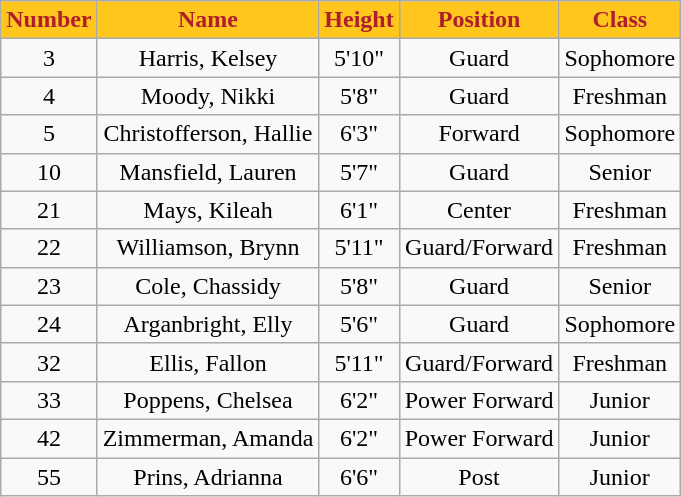<table class="wikitable sortable" style="text-align:center">
<tr>
<th style="background:#FFC61E;color:#AF1E2D;">Number</th>
<th style="background:#FFC61E;color:#AF1E2D;">Name</th>
<th style="background:#FFC61E;color:#AF1E2D;">Height</th>
<th style="background:#FFC61E;color:#AF1E2D;">Position</th>
<th style="background:#FFC61E;color:#AF1E2D;">Class</th>
</tr>
<tr>
<td>3</td>
<td>Harris, Kelsey</td>
<td>5'10"</td>
<td>Guard</td>
<td>Sophomore</td>
</tr>
<tr>
<td>4</td>
<td>Moody, Nikki</td>
<td>5'8"</td>
<td>Guard</td>
<td>Freshman</td>
</tr>
<tr>
<td>5</td>
<td>Christofferson, Hallie</td>
<td>6'3"</td>
<td>Forward</td>
<td>Sophomore</td>
</tr>
<tr>
<td>10</td>
<td>Mansfield, Lauren</td>
<td>5'7"</td>
<td>Guard</td>
<td>Senior</td>
</tr>
<tr>
<td>21</td>
<td>Mays, Kileah</td>
<td>6'1"</td>
<td>Center</td>
<td>Freshman</td>
</tr>
<tr>
<td>22</td>
<td>Williamson, Brynn</td>
<td>5'11"</td>
<td>Guard/Forward</td>
<td>Freshman</td>
</tr>
<tr>
<td>23</td>
<td>Cole, Chassidy</td>
<td>5'8"</td>
<td>Guard</td>
<td>Senior</td>
</tr>
<tr>
<td>24</td>
<td>Arganbright, Elly</td>
<td>5'6"</td>
<td>Guard</td>
<td>Sophomore</td>
</tr>
<tr>
<td>32</td>
<td>Ellis, Fallon</td>
<td>5'11"</td>
<td>Guard/Forward</td>
<td>Freshman</td>
</tr>
<tr>
<td>33</td>
<td>Poppens, Chelsea</td>
<td>6'2"</td>
<td>Power Forward</td>
<td>Junior</td>
</tr>
<tr>
<td>42</td>
<td>Zimmerman, Amanda</td>
<td>6'2"</td>
<td>Power Forward</td>
<td>Junior</td>
</tr>
<tr>
<td>55</td>
<td>Prins, Adrianna</td>
<td>6'6"</td>
<td>Post</td>
<td>Junior</td>
</tr>
</table>
